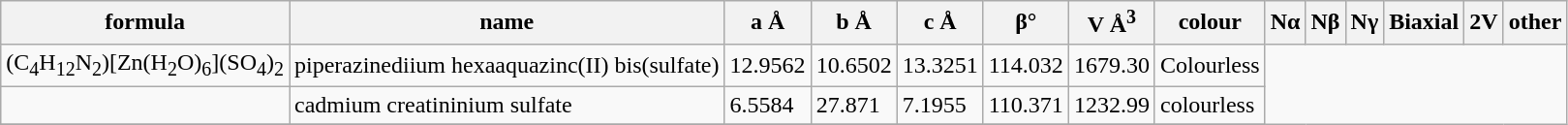<table class="wikitable">
<tr>
<th>formula</th>
<th>name</th>
<th>a Å</th>
<th>b Å</th>
<th>c Å</th>
<th>β°</th>
<th>V Å<sup>3</sup></th>
<th>colour</th>
<th>Nα</th>
<th>Nβ</th>
<th>Nγ</th>
<th>Biaxial</th>
<th>2V</th>
<th>other</th>
</tr>
<tr>
<td>(C<sub>4</sub>H<sub>12</sub>N<sub>2</sub>)[Zn(H<sub>2</sub>O)<sub>6</sub>](SO<sub>4</sub>)<sub>2</sub></td>
<td>piperazinediium hexaaquazinc(II) bis(sulfate)</td>
<td>12.9562</td>
<td>10.6502</td>
<td>13.3251</td>
<td>114.032</td>
<td>1679.30</td>
<td>Colourless</td>
</tr>
<tr>
<td></td>
<td>cadmium creatininium sulfate</td>
<td>6.5584</td>
<td>27.871</td>
<td>7.1955</td>
<td>110.371</td>
<td>1232.99</td>
<td>colourless</td>
</tr>
<tr>
</tr>
</table>
